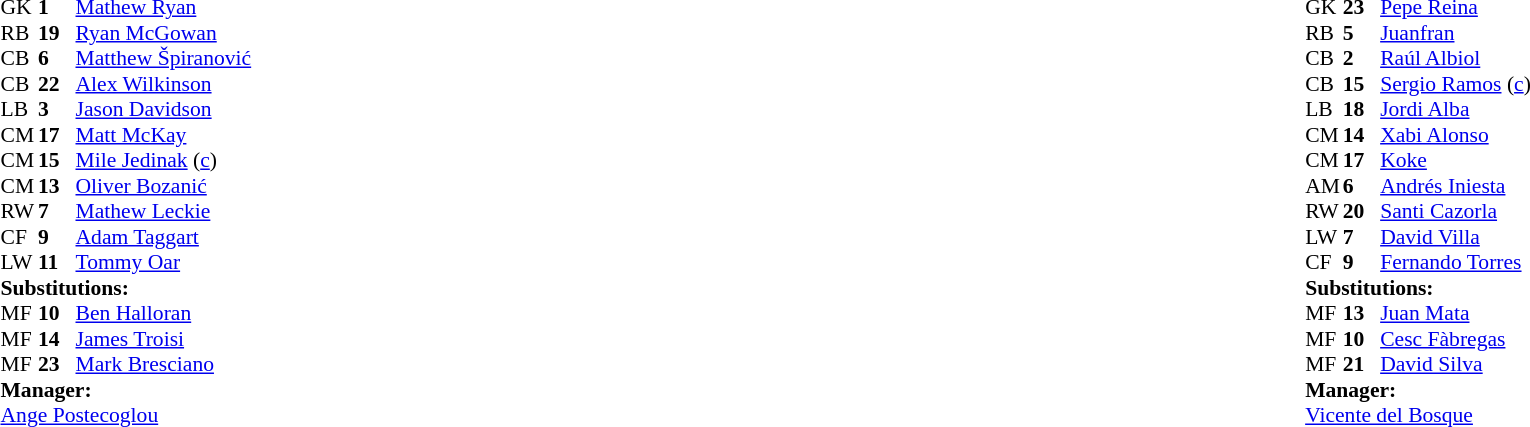<table width="100%">
<tr>
<td valign="top" width="40%"><br><table style="font-size: 90%" cellspacing="0" cellpadding="0">
<tr>
<th width=25></th>
<th width=25></th>
</tr>
<tr>
<td>GK</td>
<td><strong>1</strong></td>
<td><a href='#'>Mathew Ryan</a></td>
</tr>
<tr>
<td>RB</td>
<td><strong>19</strong></td>
<td><a href='#'>Ryan McGowan</a></td>
</tr>
<tr>
<td>CB</td>
<td><strong>6</strong></td>
<td><a href='#'>Matthew Špiranović</a></td>
<td></td>
</tr>
<tr>
<td>CB</td>
<td><strong>22</strong></td>
<td><a href='#'>Alex Wilkinson</a></td>
</tr>
<tr>
<td>LB</td>
<td><strong>3</strong></td>
<td><a href='#'>Jason Davidson</a></td>
</tr>
<tr>
<td>CM</td>
<td><strong>17</strong></td>
<td><a href='#'>Matt McKay</a></td>
</tr>
<tr>
<td>CM</td>
<td><strong>15</strong></td>
<td><a href='#'>Mile Jedinak</a> (<a href='#'>c</a>)</td>
<td></td>
</tr>
<tr>
<td>CM</td>
<td><strong>13</strong></td>
<td><a href='#'>Oliver Bozanić</a></td>
<td></td>
<td></td>
</tr>
<tr>
<td>RW</td>
<td><strong>7</strong></td>
<td><a href='#'>Mathew Leckie</a></td>
</tr>
<tr>
<td>CF</td>
<td><strong>9</strong></td>
<td><a href='#'>Adam Taggart</a></td>
<td></td>
<td></td>
</tr>
<tr>
<td>LW</td>
<td><strong>11</strong></td>
<td><a href='#'>Tommy Oar</a></td>
<td></td>
<td></td>
</tr>
<tr>
<td colspan=3><strong>Substitutions:</strong></td>
</tr>
<tr>
<td>MF</td>
<td><strong>10</strong></td>
<td><a href='#'>Ben Halloran</a></td>
<td></td>
<td></td>
</tr>
<tr>
<td>MF</td>
<td><strong>14</strong></td>
<td><a href='#'>James Troisi</a></td>
<td></td>
<td></td>
</tr>
<tr>
<td>MF</td>
<td><strong>23</strong></td>
<td><a href='#'>Mark Bresciano</a></td>
<td></td>
<td></td>
</tr>
<tr>
<td colspan=3><strong>Manager:</strong></td>
</tr>
<tr>
<td colspan=3><a href='#'>Ange Postecoglou</a></td>
</tr>
</table>
</td>
<td valign="top"></td>
<td valign="top" width="50%"><br><table cellspacing="0" cellpadding="0" style="font-size:90%; margin:auto">
<tr>
<th width=25></th>
<th width=25></th>
</tr>
<tr>
<td>GK</td>
<td><strong>23</strong></td>
<td><a href='#'>Pepe Reina</a></td>
</tr>
<tr>
<td>RB</td>
<td><strong>5</strong></td>
<td><a href='#'>Juanfran</a></td>
</tr>
<tr>
<td>CB</td>
<td><strong>2</strong></td>
<td><a href='#'>Raúl Albiol</a></td>
</tr>
<tr>
<td>CB</td>
<td><strong>15</strong></td>
<td><a href='#'>Sergio Ramos</a> (<a href='#'>c</a>)</td>
<td></td>
</tr>
<tr>
<td>LB</td>
<td><strong>18</strong></td>
<td><a href='#'>Jordi Alba</a></td>
</tr>
<tr>
<td>CM</td>
<td><strong>14</strong></td>
<td><a href='#'>Xabi Alonso</a></td>
<td></td>
<td></td>
</tr>
<tr>
<td>CM</td>
<td><strong>17</strong></td>
<td><a href='#'>Koke</a></td>
</tr>
<tr>
<td>AM</td>
<td><strong>6</strong></td>
<td><a href='#'>Andrés Iniesta</a></td>
</tr>
<tr>
<td>RW</td>
<td><strong>20</strong></td>
<td><a href='#'>Santi Cazorla</a></td>
<td></td>
<td></td>
</tr>
<tr>
<td>LW</td>
<td><strong>7</strong></td>
<td><a href='#'>David Villa</a></td>
<td></td>
<td></td>
</tr>
<tr>
<td>CF</td>
<td><strong>9</strong></td>
<td><a href='#'>Fernando Torres</a></td>
</tr>
<tr>
<td colspan=3><strong>Substitutions:</strong></td>
</tr>
<tr>
<td>MF</td>
<td><strong>13</strong></td>
<td><a href='#'>Juan Mata</a></td>
<td></td>
<td></td>
</tr>
<tr>
<td>MF</td>
<td><strong>10</strong></td>
<td><a href='#'>Cesc Fàbregas</a></td>
<td></td>
<td></td>
</tr>
<tr>
<td>MF</td>
<td><strong>21</strong></td>
<td><a href='#'>David Silva</a></td>
<td></td>
<td></td>
</tr>
<tr>
<td colspan=3><strong>Manager:</strong></td>
</tr>
<tr>
<td colspan=3><a href='#'>Vicente del Bosque</a></td>
</tr>
</table>
</td>
</tr>
</table>
